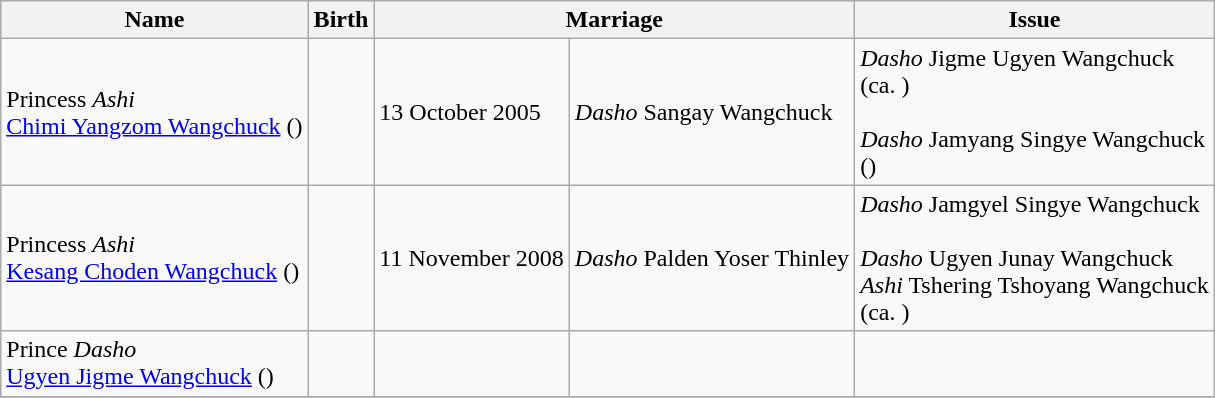<table class="wikitable">
<tr>
<th>Name</th>
<th>Birth</th>
<th colspan=2>Marriage</th>
<th>Issue</th>
</tr>
<tr>
<td>Princess <em>Ashi</em><br> <a href='#'>Chimi Yangzom Wangchuck</a> ()</td>
<td></td>
<td>13 October 2005</td>
<td><em>Dasho</em> Sangay Wangchuck</td>
<td><em>Dasho</em> Jigme Ugyen Wangchuck<br> (ca. )<br><br><em>Dasho</em> Jamyang Singye Wangchuck<br> ()</td>
</tr>
<tr>
<td>Princess <em>Ashi</em><br><a href='#'>Kesang Choden Wangchuck</a> ()</td>
<td></td>
<td>11 November 2008</td>
<td><em>Dasho</em> Palden Yoser Thinley</td>
<td><em>Dasho</em> Jamgyel Singye Wangchuck<br><br><em>Dasho</em> Ugyen Junay Wangchuck<br><em>Ashi</em> Tshering Tshoyang Wangchuck <br> (ca. )</td>
</tr>
<tr>
<td>Prince <em>Dasho</em><br> <a href='#'>Ugyen Jigme Wangchuck</a> ()</td>
<td></td>
<td></td>
<td></td>
<td></td>
</tr>
<tr>
</tr>
</table>
